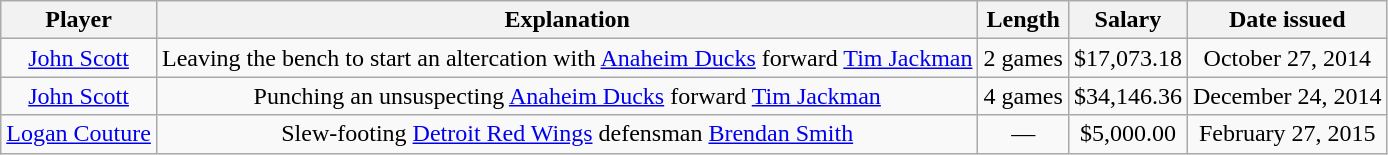<table class="wikitable" style="text-align:center;">
<tr>
<th>Player</th>
<th>Explanation</th>
<th>Length</th>
<th>Salary</th>
<th>Date issued</th>
</tr>
<tr>
<td><a href='#'>John Scott</a></td>
<td>Leaving the bench to start an altercation with <a href='#'>Anaheim Ducks</a> forward <a href='#'>Tim Jackman</a></td>
<td>2 games</td>
<td>$17,073.18</td>
<td>October 27, 2014</td>
</tr>
<tr>
<td><a href='#'>John Scott</a></td>
<td>Punching an unsuspecting <a href='#'>Anaheim Ducks</a> forward <a href='#'>Tim Jackman</a></td>
<td>4 games</td>
<td>$34,146.36</td>
<td>December 24, 2014</td>
</tr>
<tr>
<td><a href='#'>Logan Couture</a></td>
<td>Slew-footing <a href='#'>Detroit Red Wings</a> defensman <a href='#'>Brendan Smith</a></td>
<td>—</td>
<td>$5,000.00</td>
<td>February 27, 2015</td>
</tr>
</table>
